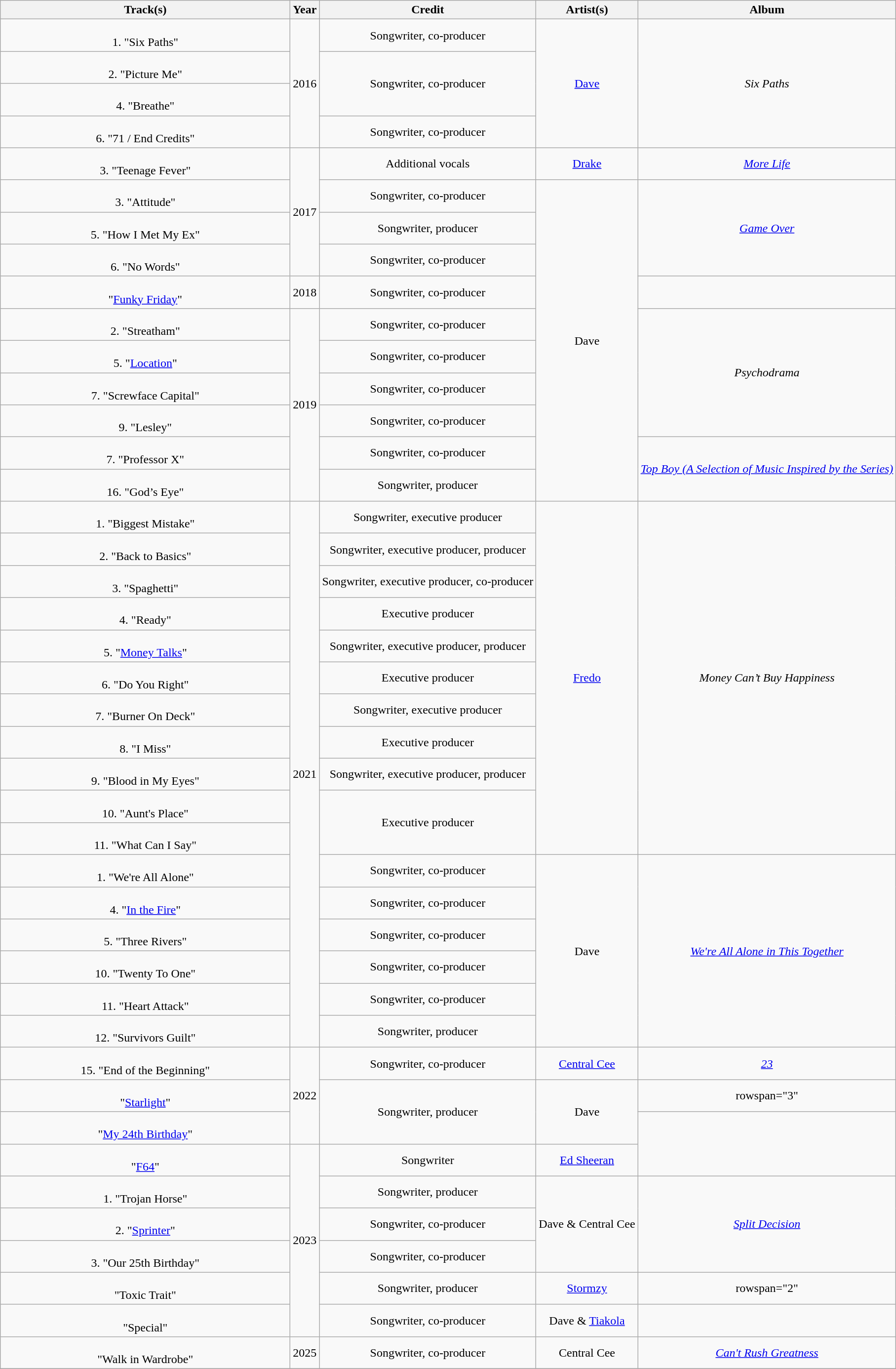<table class="wikitable plainrowheaders" style="text-align:center;">
<tr>
<th scope="col" style="width:24em;">Track(s)</th>
<th scope="col" style="width:1em;">Year</th>
<th scope="col">Credit</th>
<th scope="col">Artist(s)</th>
<th scope="col">Album</th>
</tr>
<tr>
<td><br>1. "Six Paths"</td>
<td rowspan="4">2016</td>
<td>Songwriter, co-producer </td>
<td rowspan="4"><a href='#'>Dave</a></td>
<td rowspan="4"><em>Six Paths</em></td>
</tr>
<tr>
<td><br>2. "Picture Me"</td>
<td rowspan="2">Songwriter, co-producer </td>
</tr>
<tr>
<td><br>4. "Breathe"</td>
</tr>
<tr>
<td><br>6. "71 / End Credits"</td>
<td>Songwriter, co-producer </td>
</tr>
<tr>
<td><br>3. "Teenage Fever"</td>
<td rowspan="4">2017</td>
<td>Additional vocals</td>
<td><a href='#'>Drake</a></td>
<td><em><a href='#'>More Life</a></em></td>
</tr>
<tr>
<td><br>3. "Attitude"</td>
<td>Songwriter, co-producer </td>
<td rowspan="10">Dave</td>
<td rowspan="3"><em><a href='#'>Game Over</a></em></td>
</tr>
<tr>
<td><br>5. "How I Met My Ex"</td>
<td>Songwriter, producer</td>
</tr>
<tr>
<td><br>6. "No Words"<br></td>
<td>Songwriter, co-producer </td>
</tr>
<tr>
<td><br>"<a href='#'>Funky Friday</a>"<br></td>
<td>2018</td>
<td>Songwriter, co-producer </td>
<td></td>
</tr>
<tr>
<td><br>2. "Streatham"</td>
<td rowspan="6">2019</td>
<td>Songwriter, co-producer </td>
<td rowspan="4"><em>Psychodrama</em></td>
</tr>
<tr>
<td><br>5. "<a href='#'>Location</a>"<br></td>
<td>Songwriter, co-producer </td>
</tr>
<tr>
<td><br>7. "Screwface Capital"</td>
<td>Songwriter, co-producer </td>
</tr>
<tr>
<td><br>9. "Lesley"<br></td>
<td>Songwriter, co-producer </td>
</tr>
<tr>
<td><br>7. "Professor X"</td>
<td>Songwriter, co-producer </td>
<td rowspan="2"><em><a href='#'>Top Boy (A Selection of Music Inspired by the Series)</a></em></td>
</tr>
<tr>
<td><br>16. "God’s Eye"</td>
<td>Songwriter, producer</td>
</tr>
<tr>
<td><br>1. "Biggest Mistake"</td>
<td rowspan="17">2021</td>
<td>Songwriter, executive producer</td>
<td rowspan="11"><a href='#'>Fredo</a></td>
<td rowspan="11"><em>Money Can’t Buy Happiness</em></td>
</tr>
<tr>
<td><br>2. "Back to Basics"</td>
<td>Songwriter, executive producer, producer</td>
</tr>
<tr>
<td><br>3. "Spaghetti"</td>
<td>Songwriter, executive producer, co-producer </td>
</tr>
<tr>
<td><br>4. "Ready"<br></td>
<td>Executive producer</td>
</tr>
<tr>
<td><br>5. "<a href='#'>Money Talks</a>"<br></td>
<td>Songwriter, executive producer, producer</td>
</tr>
<tr>
<td><br>6. "Do You Right"</td>
<td>Executive producer</td>
</tr>
<tr>
<td><br>7. "Burner On Deck"<br></td>
<td>Songwriter, executive producer</td>
</tr>
<tr>
<td><br>8. "I Miss"</td>
<td>Executive producer</td>
</tr>
<tr>
<td><br>9. "Blood in My Eyes"</td>
<td>Songwriter, executive producer, producer</td>
</tr>
<tr>
<td><br>10. "Aunt's Place"</td>
<td rowspan="2">Executive producer</td>
</tr>
<tr>
<td><br>11. "What Can I Say"</td>
</tr>
<tr>
<td><br>1. "We're All Alone"</td>
<td>Songwriter, co-producer </td>
<td rowspan="6">Dave</td>
<td rowspan="6"><em><a href='#'>We're All Alone in This Together</a></em></td>
</tr>
<tr>
<td><br>4. "<a href='#'>In the Fire</a>"</td>
<td>Songwriter, co-producer </td>
</tr>
<tr>
<td><br>5. "Three Rivers"</td>
<td>Songwriter, co-producer </td>
</tr>
<tr>
<td><br>10. "Twenty To One"</td>
<td>Songwriter, co-producer </td>
</tr>
<tr>
<td><br>11. "Heart Attack"</td>
<td>Songwriter, co-producer </td>
</tr>
<tr>
<td><br>12. "Survivors Guilt"</td>
<td>Songwriter, producer</td>
</tr>
<tr>
<td><br>15. "End of the Beginning"</td>
<td rowspan="3">2022</td>
<td>Songwriter, co-producer </td>
<td><a href='#'>Central Cee</a></td>
<td><em><a href='#'>23</a></em></td>
</tr>
<tr>
<td><br>"<a href='#'>Starlight</a>"</td>
<td rowspan="2">Songwriter, producer</td>
<td rowspan="2">Dave</td>
<td>rowspan="3" </td>
</tr>
<tr>
<td><br>"<a href='#'>My 24th Birthday</a>"</td>
</tr>
<tr>
<td><br>"<a href='#'>F64</a>"</td>
<td rowspan="6">2023</td>
<td>Songwriter</td>
<td><a href='#'>Ed Sheeran</a></td>
</tr>
<tr>
<td><br>1. "Trojan Horse"</td>
<td>Songwriter, producer</td>
<td rowspan="3">Dave & Central Cee</td>
<td rowspan="3"><em><a href='#'>Split Decision</a></em></td>
</tr>
<tr>
<td><br>2. "<a href='#'>Sprinter</a>"</td>
<td>Songwriter, co-producer </td>
</tr>
<tr>
<td><br>3. "Our 25th Birthday"</td>
<td>Songwriter, co-producer </td>
</tr>
<tr>
<td><br>"Toxic Trait"<br></td>
<td>Songwriter, producer</td>
<td><a href='#'>Stormzy</a></td>
<td>rowspan="2" </td>
</tr>
<tr>
<td><br>"Special"</td>
<td>Songwriter, co-producer </td>
<td>Dave & <a href='#'>Tiakola</a></td>
</tr>
<tr>
<td><br>"Walk in Wardrobe"</td>
<td rowspan="1">2025</td>
<td>Songwriter, co-producer </td>
<td>Central Cee</td>
<td><em><a href='#'>Can't Rush Greatness</a></em></td>
</tr>
<tr>
</tr>
</table>
